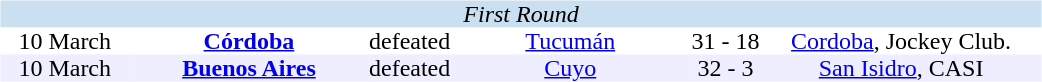<table width=700>
<tr>
<td width=700 valign="top"><br><table border=0 cellspacing=0 cellpadding=0 style="font-size: 100%; border-collapse: collapse;" width=100%>
<tr bgcolor="#CADFF0">
<td style="font-size:100%"; align="center" colspan="6"><em>First Round</em></td>
</tr>
<tr align=center bgcolor=#FFFFFF>
<td width=90>10 March</td>
<td width=170><strong><a href='#'>Córdoba</a></strong></td>
<td width=20>defeated</td>
<td width=170><a href='#'>Tucumán</a></td>
<td width=50>31 - 18</td>
<td width=200><a href='#'>Cordoba</a>, Jockey Club.</td>
</tr>
<tr align=center bgcolor=#EEEEFF>
<td width=90>10 March</td>
<td width=170><strong><a href='#'>Buenos Aires</a></strong></td>
<td width=20>defeated</td>
<td width=170><a href='#'>Cuyo</a></td>
<td width=50>32 - 3</td>
<td width=200><a href='#'>San Isidro</a>, CASI</td>
</tr>
</table>
</td>
</tr>
</table>
